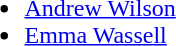<table style="width:100%;">
<tr>
<td style="vertical-align:top; width:20%;"><br><ul><li> <a href='#'>Andrew Wilson</a></li><li> <a href='#'>Emma Wassell</a></li></ul></td>
<td style="vertical-align:top; width:20%;"></td>
<td style="vertical-align:top; width:20%;"></td>
</tr>
</table>
